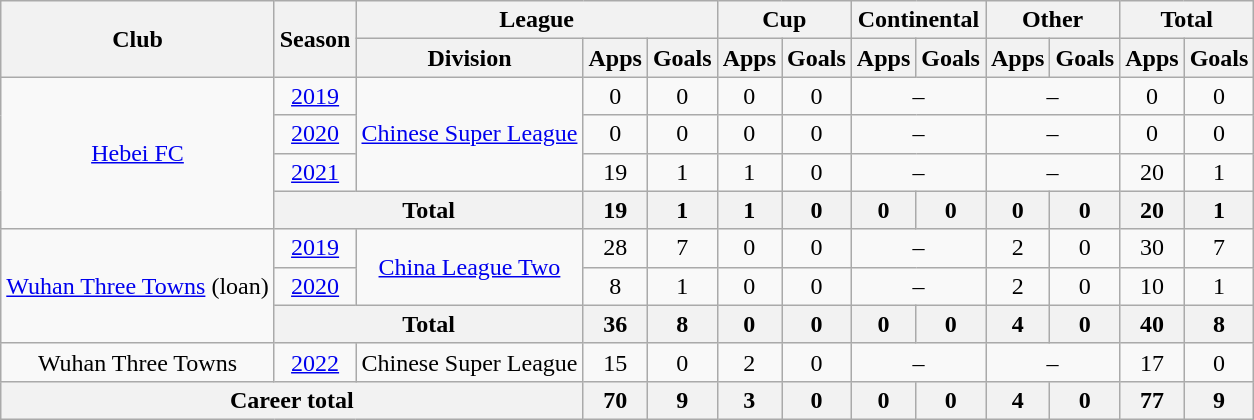<table class="wikitable" style="text-align: center">
<tr>
<th rowspan="2">Club</th>
<th rowspan="2">Season</th>
<th colspan="3">League</th>
<th colspan="2">Cup</th>
<th colspan="2">Continental</th>
<th colspan="2">Other</th>
<th colspan="2">Total</th>
</tr>
<tr>
<th>Division</th>
<th>Apps</th>
<th>Goals</th>
<th>Apps</th>
<th>Goals</th>
<th>Apps</th>
<th>Goals</th>
<th>Apps</th>
<th>Goals</th>
<th>Apps</th>
<th>Goals</th>
</tr>
<tr>
<td rowspan="4"><a href='#'>Hebei FC</a></td>
<td><a href='#'>2019</a></td>
<td rowspan="3"><a href='#'>Chinese Super League</a></td>
<td>0</td>
<td>0</td>
<td>0</td>
<td>0</td>
<td colspan="2">–</td>
<td colspan="2">–</td>
<td>0</td>
<td>0</td>
</tr>
<tr>
<td><a href='#'>2020</a></td>
<td>0</td>
<td>0</td>
<td>0</td>
<td>0</td>
<td colspan="2">–</td>
<td colspan="2">–</td>
<td>0</td>
<td>0</td>
</tr>
<tr>
<td><a href='#'>2021</a></td>
<td>19</td>
<td>1</td>
<td>1</td>
<td>0</td>
<td colspan="2">–</td>
<td colspan="2">–</td>
<td>20</td>
<td>1</td>
</tr>
<tr>
<th colspan=2>Total</th>
<th>19</th>
<th>1</th>
<th>1</th>
<th>0</th>
<th>0</th>
<th>0</th>
<th>0</th>
<th>0</th>
<th>20</th>
<th>1</th>
</tr>
<tr>
<td rowspan="3"><a href='#'>Wuhan Three Towns</a> (loan)</td>
<td><a href='#'>2019</a></td>
<td rowspan="2"><a href='#'>China League Two</a></td>
<td>28</td>
<td>7</td>
<td>0</td>
<td>0</td>
<td colspan="2">–</td>
<td>2</td>
<td>0</td>
<td>30</td>
<td>7</td>
</tr>
<tr>
<td><a href='#'>2020</a></td>
<td>8</td>
<td>1</td>
<td>0</td>
<td>0</td>
<td colspan="2">–</td>
<td>2</td>
<td>0</td>
<td>10</td>
<td>1</td>
</tr>
<tr>
<th colspan=2>Total</th>
<th>36</th>
<th>8</th>
<th>0</th>
<th>0</th>
<th>0</th>
<th>0</th>
<th>4</th>
<th>0</th>
<th>40</th>
<th>8</th>
</tr>
<tr>
<td>Wuhan Three Towns</td>
<td rowspan="1"><a href='#'>2022</a></td>
<td rowspan="1">Chinese Super League</td>
<td>15</td>
<td>0</td>
<td>2</td>
<td>0</td>
<td colspan="2">–</td>
<td colspan="2">–</td>
<td>17</td>
<td>0</td>
</tr>
<tr>
<th colspan=3>Career total</th>
<th>70</th>
<th>9</th>
<th>3</th>
<th>0</th>
<th>0</th>
<th>0</th>
<th>4</th>
<th>0</th>
<th>77</th>
<th>9</th>
</tr>
</table>
